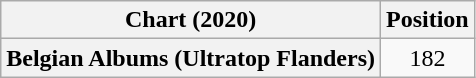<table class="wikitable plainrowheaders" style="text-align:center">
<tr>
<th scope="col">Chart (2020)</th>
<th scope="col">Position</th>
</tr>
<tr>
<th scope="row">Belgian Albums (Ultratop Flanders)</th>
<td>182</td>
</tr>
</table>
